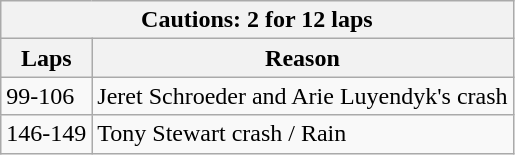<table class="wikitable">
<tr>
<th colspan=2>Cautions: 2 for 12 laps</th>
</tr>
<tr>
<th>Laps</th>
<th>Reason</th>
</tr>
<tr>
<td>99-106</td>
<td>Jeret Schroeder and Arie Luyendyk's crash</td>
</tr>
<tr>
<td>146-149</td>
<td>Tony Stewart crash / Rain</td>
</tr>
</table>
